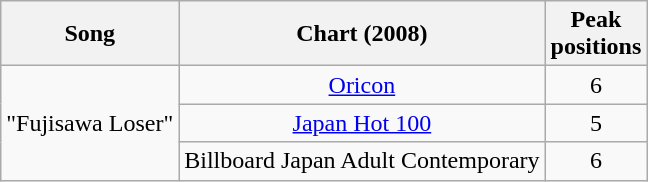<table class="wikitable">
<tr>
<th align="left">Song</th>
<th align="left">Chart (2008)</th>
<th align="center">Peak<br>positions</th>
</tr>
<tr>
<td align="left" rowspan="3">"Fujisawa Loser"</td>
<td align="center"><a href='#'>Oricon</a></td>
<td align="center">6</td>
</tr>
<tr>
<td align="center"><a href='#'>Japan Hot 100</a></td>
<td align="center">5</td>
</tr>
<tr>
<td align="center">Billboard Japan Adult Contemporary</td>
<td align="center">6</td>
</tr>
</table>
